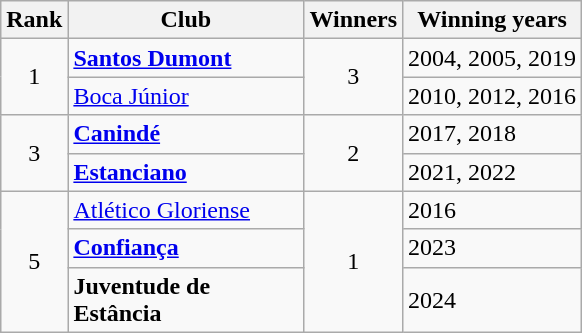<table class="wikitable sortable">
<tr>
<th>Rank</th>
<th style="width:150px">Club</th>
<th>Winners</th>
<th>Winning years</th>
</tr>
<tr>
<td rowspan=2 align=center>1</td>
<td><strong><a href='#'>Santos Dumont</a></strong></td>
<td rowspan=2 align=center>3</td>
<td>2004, 2005, 2019</td>
</tr>
<tr>
<td><a href='#'>Boca Júnior</a></td>
<td>2010, 2012, 2016</td>
</tr>
<tr>
<td rowspan=2 align=center>3</td>
<td><strong><a href='#'>Canindé</a></strong></td>
<td rowspan=2 align=center>2</td>
<td>2017, 2018</td>
</tr>
<tr>
<td><strong><a href='#'>Estanciano</a></strong></td>
<td>2021, 2022</td>
</tr>
<tr>
<td rowspan=3 align=center>5</td>
<td><a href='#'>Atlético Gloriense</a></td>
<td rowspan=3 align=center>1</td>
<td>2016</td>
</tr>
<tr>
<td><strong><a href='#'>Confiança</a></strong></td>
<td>2023</td>
</tr>
<tr>
<td><strong>Juventude de Estância</strong></td>
<td>2024</td>
</tr>
</table>
